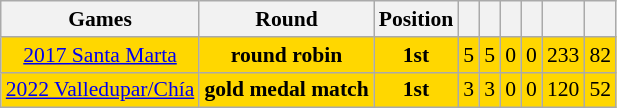<table class="wikitable" style="text-align:center; font-size:90%;">
<tr>
<th>Games</th>
<th>Round</th>
<th>Position</th>
<th></th>
<th></th>
<th></th>
<th></th>
<th></th>
<th></th>
</tr>
<tr style="background:gold;">
<td> <a href='#'>2017 Santa Marta</a></td>
<td><strong>round robin</strong></td>
<td><strong>1st</strong></td>
<td>5</td>
<td>5</td>
<td>0</td>
<td>0</td>
<td>233</td>
<td>82</td>
</tr>
<tr style="background:gold;">
<td> <a href='#'>2022 Valledupar/Chía</a></td>
<td><strong>gold medal match</strong></td>
<td><strong>1st</strong></td>
<td>3</td>
<td>3</td>
<td>0</td>
<td>0</td>
<td>120</td>
<td>52</td>
</tr>
</table>
